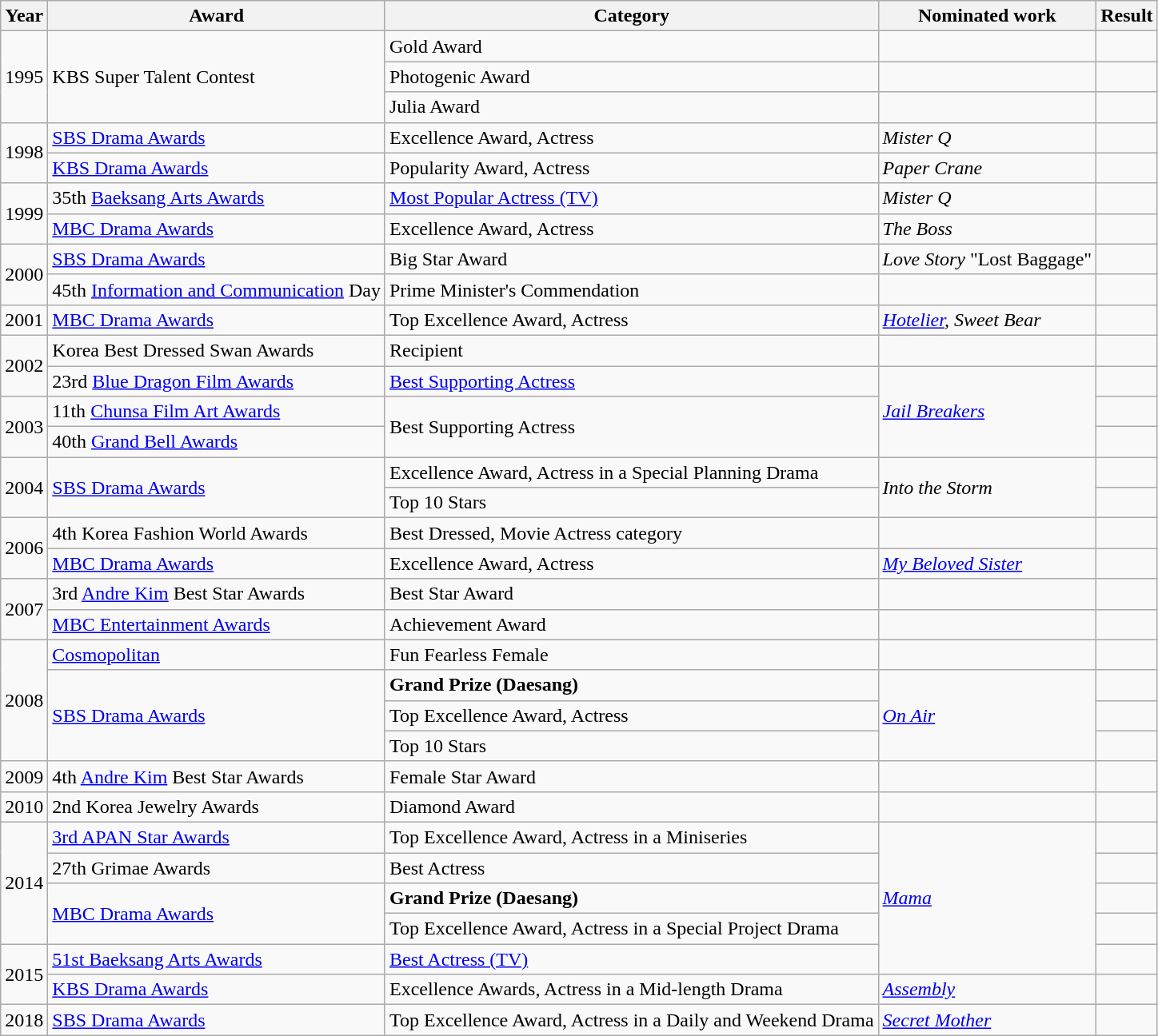<table class="wikitable sortable">
<tr>
<th>Year</th>
<th>Award</th>
<th>Category</th>
<th>Nominated work</th>
<th>Result</th>
</tr>
<tr>
<td rowspan=3>1995</td>
<td rowspan=3>KBS Super Talent Contest</td>
<td>Gold Award</td>
<td></td>
<td></td>
</tr>
<tr>
<td>Photogenic Award</td>
<td></td>
<td></td>
</tr>
<tr>
<td>Julia Award</td>
<td></td>
<td></td>
</tr>
<tr>
<td rowspan=2>1998</td>
<td><a href='#'>SBS Drama Awards</a></td>
<td>Excellence Award, Actress</td>
<td><em>Mister Q</em></td>
<td></td>
</tr>
<tr>
<td><a href='#'>KBS Drama Awards</a></td>
<td>Popularity Award, Actress</td>
<td><em>Paper Crane</em></td>
<td></td>
</tr>
<tr>
<td rowspan=2>1999</td>
<td>35th <a href='#'>Baeksang Arts Awards</a></td>
<td><a href='#'>Most Popular Actress (TV)</a></td>
<td><em>Mister Q</em></td>
<td></td>
</tr>
<tr>
<td><a href='#'>MBC Drama Awards</a></td>
<td>Excellence Award, Actress</td>
<td><em>The Boss</em></td>
<td></td>
</tr>
<tr>
<td rowspan=2>2000</td>
<td><a href='#'>SBS Drama Awards</a></td>
<td>Big Star Award</td>
<td><em>Love Story</em> "Lost Baggage"</td>
<td></td>
</tr>
<tr>
<td>45th <a href='#'>Information and Communication</a> Day</td>
<td>Prime Minister's Commendation</td>
<td></td>
<td></td>
</tr>
<tr>
<td>2001</td>
<td><a href='#'>MBC Drama Awards</a></td>
<td>Top Excellence Award, Actress</td>
<td><em><a href='#'>Hotelier</a>, Sweet Bear</em></td>
<td></td>
</tr>
<tr>
<td rowspan=2>2002</td>
<td>Korea Best Dressed Swan Awards</td>
<td>Recipient</td>
<td></td>
<td></td>
</tr>
<tr>
<td>23rd <a href='#'>Blue Dragon Film Awards</a></td>
<td><a href='#'>Best Supporting Actress</a></td>
<td rowspan="3"><em><a href='#'>Jail Breakers</a></em></td>
<td></td>
</tr>
<tr>
<td rowspan=2>2003</td>
<td>11th <a href='#'>Chunsa Film Art Awards</a></td>
<td rowspan="2">Best Supporting Actress</td>
<td></td>
</tr>
<tr>
<td>40th <a href='#'>Grand Bell Awards</a></td>
<td></td>
</tr>
<tr>
<td rowspan=2>2004</td>
<td rowspan=2><a href='#'>SBS Drama Awards</a></td>
<td>Excellence Award, Actress in a Special Planning Drama</td>
<td rowspan=2><em>Into the Storm</em></td>
<td></td>
</tr>
<tr>
<td>Top 10 Stars</td>
<td></td>
</tr>
<tr>
<td rowspan=2>2006</td>
<td>4th Korea Fashion World Awards</td>
<td>Best Dressed, Movie Actress category</td>
<td></td>
<td></td>
</tr>
<tr>
<td><a href='#'>MBC Drama Awards</a></td>
<td>Excellence Award, Actress</td>
<td><em><a href='#'>My Beloved Sister</a></em></td>
<td></td>
</tr>
<tr>
<td rowspan=2>2007</td>
<td>3rd <a href='#'>Andre Kim</a> Best Star Awards</td>
<td>Best Star Award</td>
<td></td>
<td></td>
</tr>
<tr>
<td><a href='#'>MBC Entertainment Awards</a></td>
<td>Achievement Award</td>
<td></td>
<td></td>
</tr>
<tr>
<td rowspan=4>2008</td>
<td><a href='#'>Cosmopolitan</a></td>
<td>Fun Fearless Female</td>
<td></td>
<td></td>
</tr>
<tr>
<td rowspan=3><a href='#'>SBS Drama Awards</a></td>
<td><strong>Grand Prize (Daesang)</strong></td>
<td rowspan="3"><em><a href='#'>On Air</a></em></td>
<td></td>
</tr>
<tr>
<td>Top Excellence Award, Actress</td>
<td></td>
</tr>
<tr>
<td>Top 10 Stars</td>
<td></td>
</tr>
<tr>
<td>2009</td>
<td>4th <a href='#'>Andre Kim</a> Best Star Awards</td>
<td>Female Star Award</td>
<td></td>
<td></td>
</tr>
<tr>
<td>2010</td>
<td>2nd Korea Jewelry Awards</td>
<td>Diamond Award</td>
<td></td>
<td></td>
</tr>
<tr>
<td rowspan=4>2014</td>
<td><a href='#'>3rd APAN Star Awards</a></td>
<td>Top Excellence Award, Actress in a Miniseries</td>
<td rowspan=5><em><a href='#'>Mama</a></em></td>
<td></td>
</tr>
<tr>
<td>27th Grimae Awards</td>
<td>Best Actress</td>
<td></td>
</tr>
<tr>
<td rowspan=2><a href='#'>MBC Drama Awards</a></td>
<td><strong>Grand Prize (Daesang)</strong></td>
<td></td>
</tr>
<tr>
<td>Top Excellence Award, Actress in a Special Project Drama</td>
<td></td>
</tr>
<tr>
<td rowspan=2>2015</td>
<td><a href='#'>51st Baeksang Arts Awards</a></td>
<td><a href='#'>Best Actress (TV)</a></td>
<td></td>
</tr>
<tr>
<td><a href='#'>KBS Drama Awards</a></td>
<td>Excellence Awards, Actress in a Mid-length Drama</td>
<td><em><a href='#'>Assembly</a></em></td>
<td></td>
</tr>
<tr>
<td>2018</td>
<td><a href='#'>SBS Drama Awards</a></td>
<td>Top Excellence Award, Actress in a Daily and Weekend Drama</td>
<td><em><a href='#'>Secret Mother</a></em></td>
<td></td>
</tr>
</table>
